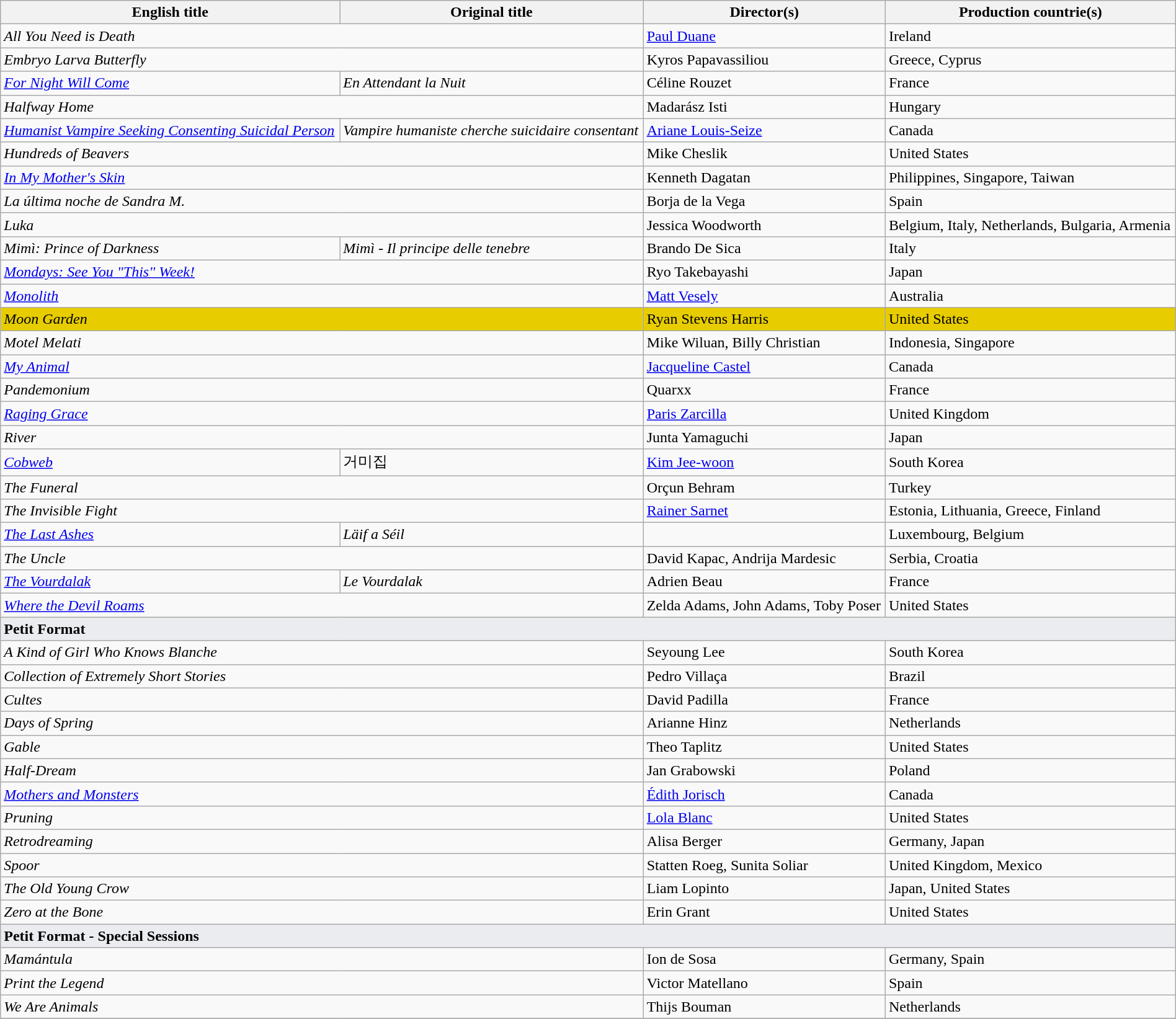<table class="sortable wikitable" style="width:100%; margin-bottom:4px" cellpadding="5">
<tr>
<th scope="col">English title</th>
<th scope="col">Original title</th>
<th scope="col">Director(s)</th>
<th scope="col">Production countrie(s)</th>
</tr>
<tr>
<td colspan="2"><em>All You Need is Death</em></td>
<td><a href='#'>Paul Duane</a></td>
<td>Ireland</td>
</tr>
<tr>
<td colspan="2"><em>Embryo Larva Butterfly</em></td>
<td>Kyros Papavassiliou</td>
<td>Greece, Cyprus</td>
</tr>
<tr>
<td><em><a href='#'>For Night Will Come</a></em></td>
<td><em>En Attendant la Nuit</em> </td>
<td>Céline Rouzet</td>
<td>France</td>
</tr>
<tr>
<td colspan="2"><em>Halfway Home</em></td>
<td>Madarász Isti</td>
<td>Hungary</td>
</tr>
<tr>
<td><em><a href='#'>Humanist Vampire Seeking Consenting Suicidal Person</a></em></td>
<td><em>Vampire humaniste cherche suicidaire consentant</em></td>
<td><a href='#'>Ariane Louis-Seize</a></td>
<td>Canada</td>
</tr>
<tr>
<td colspan="2"><em>Hundreds of Beavers</em></td>
<td>Mike Cheslik</td>
<td>United States</td>
</tr>
<tr>
<td colspan="2"><em><a href='#'>In My Mother's Skin</a></em></td>
<td>Kenneth Dagatan</td>
<td>Philippines, Singapore, Taiwan</td>
</tr>
<tr>
<td colspan="2"><em>La última noche de Sandra M.</em></td>
<td>Borja de la Vega</td>
<td>Spain</td>
</tr>
<tr>
<td colspan="2"><em>Luka</em></td>
<td>Jessica Woodworth</td>
<td>Belgium, Italy, Netherlands, Bulgaria, Armenia</td>
</tr>
<tr>
<td><em>Mimì: Prince of Darkness</em></td>
<td><em>Mimì - Il principe delle tenebre</em></td>
<td>Brando De Sica</td>
<td>Italy</td>
</tr>
<tr>
<td colspan="2"><em><a href='#'>Mondays: See You "This" Week!</a></em></td>
<td>Ryo Takebayashi</td>
<td>Japan</td>
</tr>
<tr>
<td colspan="2"><em><a href='#'>Monolith</a></em></td>
<td><a href='#'>Matt Vesely</a></td>
<td>Australia</td>
</tr>
<tr style="background:#E7CD00;">
<td colspan="2"><em>Moon Garden</em></td>
<td>Ryan Stevens Harris</td>
<td>United States</td>
</tr>
<tr>
<td colspan="2"><em>Motel Melati</em></td>
<td>Mike Wiluan, Billy Christian</td>
<td>Indonesia, Singapore</td>
</tr>
<tr>
<td colspan="2"><em><a href='#'>My Animal</a></em></td>
<td><a href='#'>Jacqueline Castel</a></td>
<td>Canada</td>
</tr>
<tr>
<td colspan="2"><em>Pandemonium</em></td>
<td>Quarxx</td>
<td>France</td>
</tr>
<tr>
<td colspan="2"><em><a href='#'>Raging Grace</a></em></td>
<td><a href='#'>Paris Zarcilla</a></td>
<td>United Kingdom</td>
</tr>
<tr>
<td colspan="2"><em>River</em></td>
<td>Junta Yamaguchi</td>
<td>Japan</td>
</tr>
<tr>
<td><em><a href='#'>Cobweb</a></em> </td>
<td>거미집</td>
<td><a href='#'>Kim Jee-woon</a></td>
<td>South Korea</td>
</tr>
<tr>
<td colspan="2"><em>The Funeral</em></td>
<td>Orçun Behram</td>
<td>Turkey</td>
</tr>
<tr>
<td colspan="2"><em>The Invisible Fight</em></td>
<td><a href='#'>Rainer Sarnet</a></td>
<td>Estonia, Lithuania, Greece, Finland</td>
</tr>
<tr>
<td><em><a href='#'>The Last Ashes</a></em></td>
<td><em>Läif a Séil</em></td>
<td></td>
<td>Luxembourg, Belgium</td>
</tr>
<tr>
<td colspan="2"><em>The Uncle</em></td>
<td>David Kapac, Andrija Mardesic</td>
<td>Serbia, Croatia</td>
</tr>
<tr>
<td><em><a href='#'>The Vourdalak</a></em></td>
<td><em>Le Vourdalak</em></td>
<td>Adrien Beau</td>
<td>France</td>
</tr>
<tr>
<td colspan="2"><em><a href='#'>Where the Devil Roams</a></em></td>
<td>Zelda Adams, John Adams, Toby Poser</td>
<td>United States</td>
</tr>
<tr>
<td colspan=4 class="center" style="padding-center:120px; background-color:#EAECF0"><strong>Petit Format</strong></td>
</tr>
<tr>
<td colspan="2"><em>A Kind of Girl Who Knows Blanche</em></td>
<td>Seyoung Lee</td>
<td>South Korea</td>
</tr>
<tr>
<td colspan="2"><em>Collection of Extremely Short Stories</em></td>
<td>Pedro Villaça</td>
<td>Brazil</td>
</tr>
<tr>
<td colspan="2"><em>Cultes</em></td>
<td>David Padilla</td>
<td>France</td>
</tr>
<tr>
<td colspan="2"><em>Days of Spring</em></td>
<td>Arianne Hinz</td>
<td>Netherlands</td>
</tr>
<tr>
<td colspan="2"><em>Gable</em></td>
<td>Theo Taplitz</td>
<td>United States</td>
</tr>
<tr>
<td colspan="2"><em>Half-Dream</em></td>
<td>Jan Grabowski</td>
<td>Poland</td>
</tr>
<tr>
<td colspan="2"><em><a href='#'>Mothers and Monsters</a></em></td>
<td><a href='#'>Édith Jorisch</a></td>
<td>Canada</td>
</tr>
<tr>
<td colspan="2"><em>Pruning</em></td>
<td><a href='#'>Lola Blanc</a></td>
<td>United States</td>
</tr>
<tr>
<td colspan="2"><em>Retrodreaming</em></td>
<td>Alisa Berger</td>
<td>Germany, Japan</td>
</tr>
<tr>
<td colspan="2"><em>Spoor</em></td>
<td>Statten Roeg, Sunita Soliar</td>
<td>United Kingdom, Mexico</td>
</tr>
<tr>
<td colspan="2"><em>The Old Young Crow</em></td>
<td>Liam Lopinto</td>
<td>Japan, United States</td>
</tr>
<tr>
<td colspan="2"><em>Zero at the Bone</em></td>
<td>Erin Grant</td>
<td>United States</td>
</tr>
<tr>
<td colspan=4 class="center" style="padding-center:120px; background-color:#EAECF0"><strong>Petit Format - Special Sessions</strong></td>
</tr>
<tr>
<td colspan="2"><em>Mamántula</em></td>
<td>Ion de Sosa</td>
<td>Germany, Spain</td>
</tr>
<tr>
<td colspan="2"><em>Print the Legend</em></td>
<td>Victor Matellano</td>
<td>Spain</td>
</tr>
<tr>
<td colspan="2"><em>We Are Animals</em></td>
<td>Thijs Bouman</td>
<td>Netherlands</td>
</tr>
<tr>
</tr>
</table>
